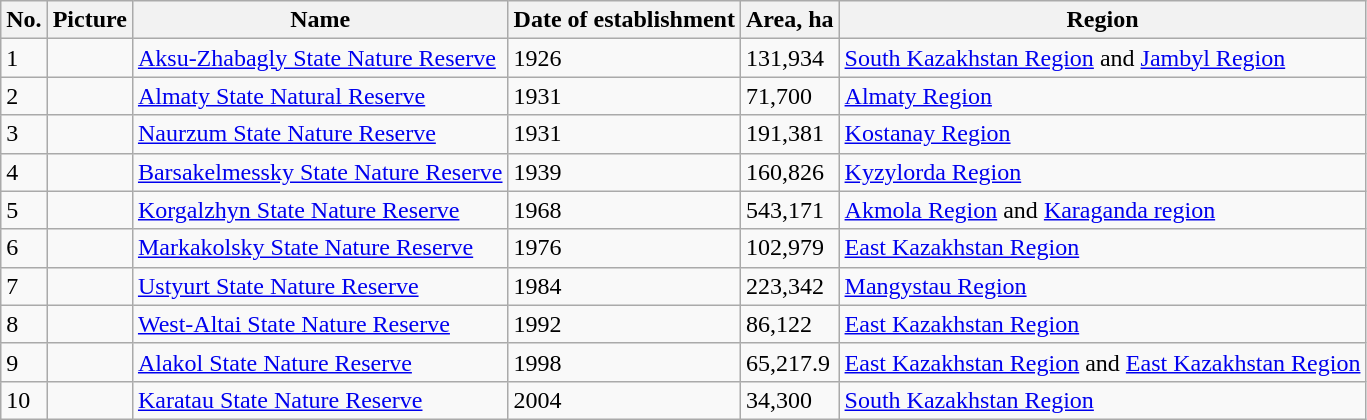<table class="wikitable sortable">
<tr>
<th>No.</th>
<th>Picture</th>
<th>Name</th>
<th>Date of establishment</th>
<th>Area, ha</th>
<th>Region</th>
</tr>
<tr>
<td>1</td>
<td><br></td>
<td><a href='#'>Aksu-Zhabagly State Nature Reserve</a></td>
<td>1926</td>
<td>131,934</td>
<td><a href='#'>South Kazakhstan Region</a> and <a href='#'>Jambyl Region</a></td>
</tr>
<tr>
<td>2</td>
<td><br></td>
<td><a href='#'>Almaty State Natural Reserve</a></td>
<td>1931</td>
<td>71,700</td>
<td><a href='#'>Almaty Region</a></td>
</tr>
<tr>
<td>3</td>
<td><br></td>
<td><a href='#'>Naurzum State Nature Reserve</a></td>
<td>1931</td>
<td>191,381</td>
<td><a href='#'>Kostanay Region</a></td>
</tr>
<tr>
<td>4</td>
<td></td>
<td><a href='#'>Barsakelmessky State Nature Reserve</a></td>
<td>1939</td>
<td>160,826</td>
<td><a href='#'>Kyzylorda Region</a></td>
</tr>
<tr>
<td>5</td>
<td><br></td>
<td><a href='#'>Korgalzhyn State Nature Reserve</a></td>
<td>1968</td>
<td>543,171</td>
<td><a href='#'>Akmola Region</a> and <a href='#'>Karaganda region</a></td>
</tr>
<tr>
<td>6</td>
<td><br></td>
<td><a href='#'>Markakolsky State Nature Reserve</a></td>
<td>1976</td>
<td>102,979</td>
<td><a href='#'>East Kazakhstan Region</a></td>
</tr>
<tr>
<td>7</td>
<td></td>
<td><a href='#'>Ustyurt State Nature Reserve</a></td>
<td>1984</td>
<td>223,342</td>
<td><a href='#'>Mangystau Region</a></td>
</tr>
<tr>
<td>8</td>
<td></td>
<td><a href='#'>West-Altai State Nature Reserve</a></td>
<td>1992</td>
<td>86,122</td>
<td><a href='#'>East Kazakhstan Region</a></td>
</tr>
<tr>
<td>9</td>
<td></td>
<td><a href='#'>Alakol State Nature Reserve</a></td>
<td>1998</td>
<td>65,217.9</td>
<td><a href='#'>East Kazakhstan Region</a> and <a href='#'>East Kazakhstan Region</a></td>
</tr>
<tr>
<td>10</td>
<td></td>
<td><a href='#'>Karatau State Nature Reserve</a></td>
<td>2004</td>
<td>34,300</td>
<td><a href='#'>South Kazakhstan Region</a></td>
</tr>
</table>
